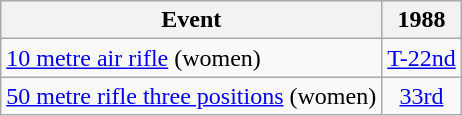<table class="wikitable" style="text-align: center">
<tr>
<th>Event</th>
<th>1988</th>
</tr>
<tr>
<td align=left><a href='#'>10 metre air rifle</a> (women)</td>
<td><a href='#'>T-22nd</a></td>
</tr>
<tr>
<td align=left><a href='#'>50 metre rifle three positions</a> (women)</td>
<td><a href='#'>33rd</a></td>
</tr>
</table>
